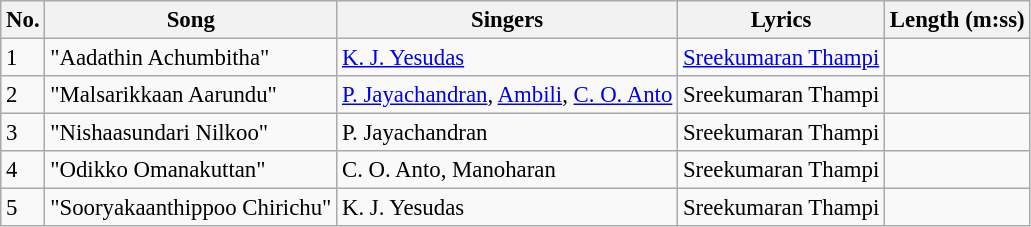<table class="wikitable" style="font-size:95%;">
<tr>
<th>No.</th>
<th>Song</th>
<th>Singers</th>
<th>Lyrics</th>
<th>Length (m:ss)</th>
</tr>
<tr>
<td>1</td>
<td>"Aadathin Achumbitha"</td>
<td><a href='#'>K. J. Yesudas</a></td>
<td><a href='#'>Sreekumaran Thampi</a></td>
<td></td>
</tr>
<tr>
<td>2</td>
<td>"Malsarikkaan Aarundu"</td>
<td><a href='#'>P. Jayachandran</a>, <a href='#'>Ambili</a>, <a href='#'>C. O. Anto</a></td>
<td>Sreekumaran Thampi</td>
<td></td>
</tr>
<tr>
<td>3</td>
<td>"Nishaasundari Nilkoo"</td>
<td>P. Jayachandran</td>
<td>Sreekumaran Thampi</td>
<td></td>
</tr>
<tr>
<td>4</td>
<td>"Odikko Omanakuttan"</td>
<td>C. O. Anto, Manoharan</td>
<td>Sreekumaran Thampi</td>
<td></td>
</tr>
<tr>
<td>5</td>
<td>"Sooryakaanthippoo Chirichu"</td>
<td>K. J. Yesudas</td>
<td>Sreekumaran Thampi</td>
<td></td>
</tr>
</table>
